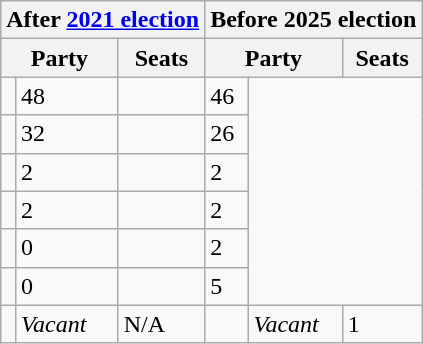<table class="wikitable">
<tr>
<th colspan="3">After <a href='#'>2021 election</a></th>
<th colspan="3">Before 2025 election</th>
</tr>
<tr>
<th colspan="2">Party</th>
<th>Seats</th>
<th colspan="2">Party</th>
<th>Seats</th>
</tr>
<tr>
<td></td>
<td>48</td>
<td></td>
<td>46</td>
</tr>
<tr>
<td></td>
<td>32</td>
<td></td>
<td>26</td>
</tr>
<tr>
<td></td>
<td>2</td>
<td></td>
<td>2</td>
</tr>
<tr>
<td></td>
<td>2</td>
<td></td>
<td>2</td>
</tr>
<tr>
<td></td>
<td>0</td>
<td></td>
<td>2</td>
</tr>
<tr>
<td></td>
<td>0</td>
<td></td>
<td>5</td>
</tr>
<tr>
<td></td>
<td><em>Vacant</em></td>
<td>N/A</td>
<td></td>
<td><em>Vacant</em></td>
<td>1</td>
</tr>
</table>
